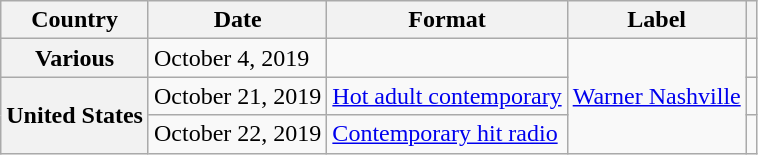<table class="wikitable plainrowheaders">
<tr>
<th scope="col">Country</th>
<th scope="col">Date</th>
<th scope="col">Format</th>
<th scope="col">Label</th>
<th scope="col"></th>
</tr>
<tr>
<th scope="row">Various</th>
<td>October 4, 2019</td>
<td></td>
<td rowspan="3"><a href='#'>Warner Nashville</a></td>
<td align="center"></td>
</tr>
<tr>
<th scope="row" rowspan="2">United States</th>
<td>October 21, 2019</td>
<td><a href='#'>Hot adult contemporary</a></td>
<td align="center"></td>
</tr>
<tr>
<td>October 22, 2019</td>
<td><a href='#'>Contemporary hit radio</a></td>
<td align="center"></td>
</tr>
</table>
